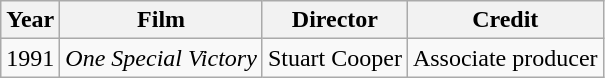<table class="wikitable">
<tr>
<th>Year</th>
<th>Film</th>
<th>Director</th>
<th>Credit</th>
</tr>
<tr>
<td>1991</td>
<td><em>One Special Victory</em></td>
<td>Stuart Cooper</td>
<td>Associate producer</td>
</tr>
</table>
